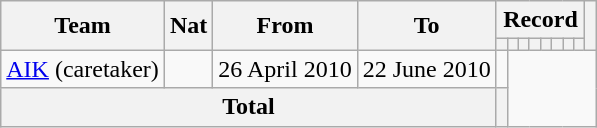<table class="wikitable" style="text-align:center">
<tr>
<th rowspan="2">Team</th>
<th rowspan="2">Nat</th>
<th rowspan="2">From</th>
<th rowspan="2">To</th>
<th colspan="8">Record</th>
<th rowspan="2"></th>
</tr>
<tr>
<th></th>
<th></th>
<th></th>
<th></th>
<th></th>
<th></th>
<th></th>
<th></th>
</tr>
<tr>
<td align=left><a href='#'>AIK</a> (caretaker)</td>
<td></td>
<td align="left">26 April 2010</td>
<td align=left>22 June 2010<br></td>
<td></td>
</tr>
<tr>
<th colspan="4">Total<br></th>
<th></th>
</tr>
</table>
